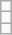<table class="wikitable">
<tr>
<td></td>
</tr>
<tr>
<td></td>
</tr>
<tr>
<td></td>
</tr>
</table>
